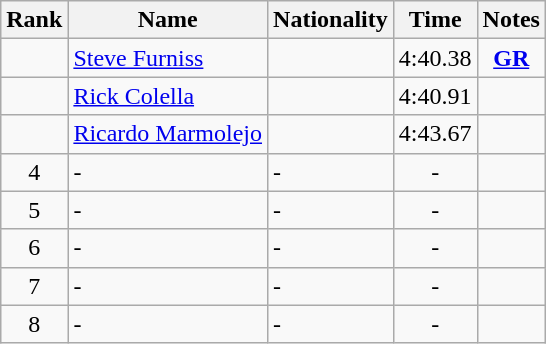<table class="wikitable sortable" style="text-align:center">
<tr>
<th>Rank</th>
<th>Name</th>
<th>Nationality</th>
<th>Time</th>
<th>Notes</th>
</tr>
<tr>
<td></td>
<td align=left><a href='#'>Steve Furniss</a></td>
<td align=left></td>
<td>4:40.38</td>
<td><strong><a href='#'>GR</a></strong></td>
</tr>
<tr>
<td></td>
<td align=left><a href='#'>Rick Colella</a></td>
<td align=left></td>
<td>4:40.91</td>
<td></td>
</tr>
<tr>
<td></td>
<td align=left><a href='#'>Ricardo Marmolejo</a></td>
<td align=left></td>
<td>4:43.67</td>
<td></td>
</tr>
<tr>
<td>4</td>
<td align=left>-</td>
<td align=left>-</td>
<td>-</td>
<td></td>
</tr>
<tr>
<td>5</td>
<td align=left>-</td>
<td align=left>-</td>
<td>-</td>
<td></td>
</tr>
<tr>
<td>6</td>
<td align=left>-</td>
<td align=left>-</td>
<td>-</td>
<td></td>
</tr>
<tr>
<td>7</td>
<td align=left>-</td>
<td align=left>-</td>
<td>-</td>
<td></td>
</tr>
<tr>
<td>8</td>
<td align=left>-</td>
<td align=left>-</td>
<td>-</td>
<td></td>
</tr>
</table>
